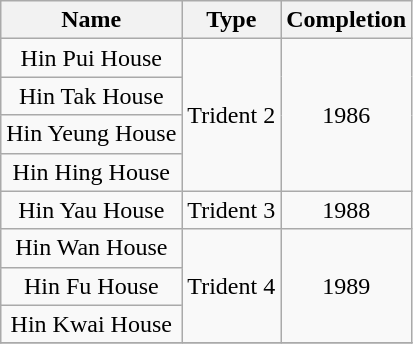<table class="wikitable" style="text-align: center">
<tr>
<th>Name</th>
<th>Type</th>
<th>Completion</th>
</tr>
<tr>
<td>Hin Pui House</td>
<td rowspan="4">Trident 2</td>
<td rowspan="4">1986</td>
</tr>
<tr>
<td>Hin Tak House</td>
</tr>
<tr>
<td>Hin Yeung House</td>
</tr>
<tr>
<td>Hin Hing House</td>
</tr>
<tr>
<td>Hin Yau House</td>
<td rowspan="1">Trident 3</td>
<td rowspan="1">1988</td>
</tr>
<tr>
<td>Hin Wan House</td>
<td rowspan="3">Trident 4</td>
<td rowspan="3">1989</td>
</tr>
<tr>
<td>Hin Fu House</td>
</tr>
<tr>
<td>Hin Kwai House</td>
</tr>
<tr>
</tr>
</table>
